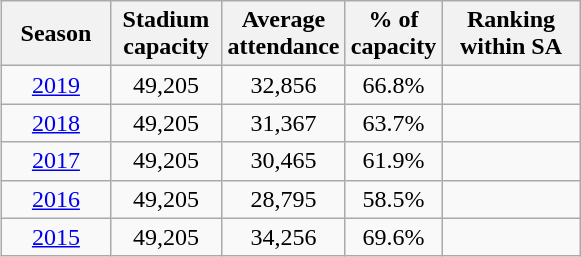<table class="wikitable" style="text-align:center; margin-left:1em; float:right;">
<tr>
<th style="width:65px;">Season</th>
<th style="width:67px;">Stadium capacity</th>
<th style="width:75px;">Average attendance</th>
<th style="width:20px;">% of capacity</th>
<th style="width:85px;">Ranking within SA</th>
</tr>
<tr>
<td style="text-align:center;"><a href='#'>2019</a></td>
<td>49,205</td>
<td>32,856</td>
<td>66.8%</td>
<td></td>
</tr>
<tr>
<td style="text-align:center;"><a href='#'>2018</a></td>
<td>49,205</td>
<td>31,367</td>
<td>63.7%</td>
<td></td>
</tr>
<tr>
<td style="text-align:center;"><a href='#'>2017</a></td>
<td>49,205</td>
<td>30,465</td>
<td>61.9%</td>
<td></td>
</tr>
<tr>
<td style="text-align:center;"><a href='#'>2016</a></td>
<td>49,205</td>
<td>28,795</td>
<td>58.5%</td>
<td></td>
</tr>
<tr>
<td style="text-align:center;"><a href='#'>2015</a></td>
<td>49,205</td>
<td>34,256</td>
<td>69.6%</td>
<td></td>
</tr>
</table>
